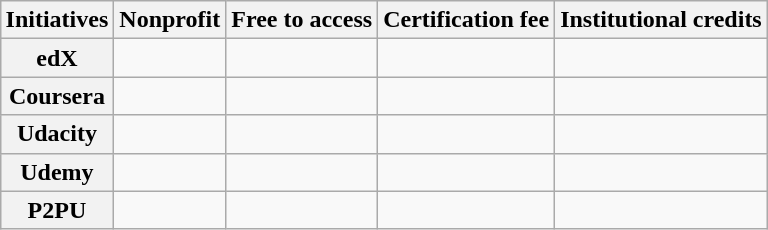<table class="wikitable" style="float:right;">
<tr>
<th>Initiatives</th>
<th>Nonprofit</th>
<th>Free to access</th>
<th>Certification fee</th>
<th>Institutional credits</th>
</tr>
<tr>
<th>edX</th>
<td></td>
<td></td>
<td></td>
<td></td>
</tr>
<tr>
<th>Coursera</th>
<td></td>
<td></td>
<td></td>
<td></td>
</tr>
<tr>
<th>Udacity</th>
<td></td>
<td></td>
<td></td>
<td></td>
</tr>
<tr>
<th>Udemy</th>
<td></td>
<td></td>
<td></td>
<td></td>
</tr>
<tr>
<th>P2PU</th>
<td></td>
<td></td>
<td></td>
<td></td>
</tr>
</table>
